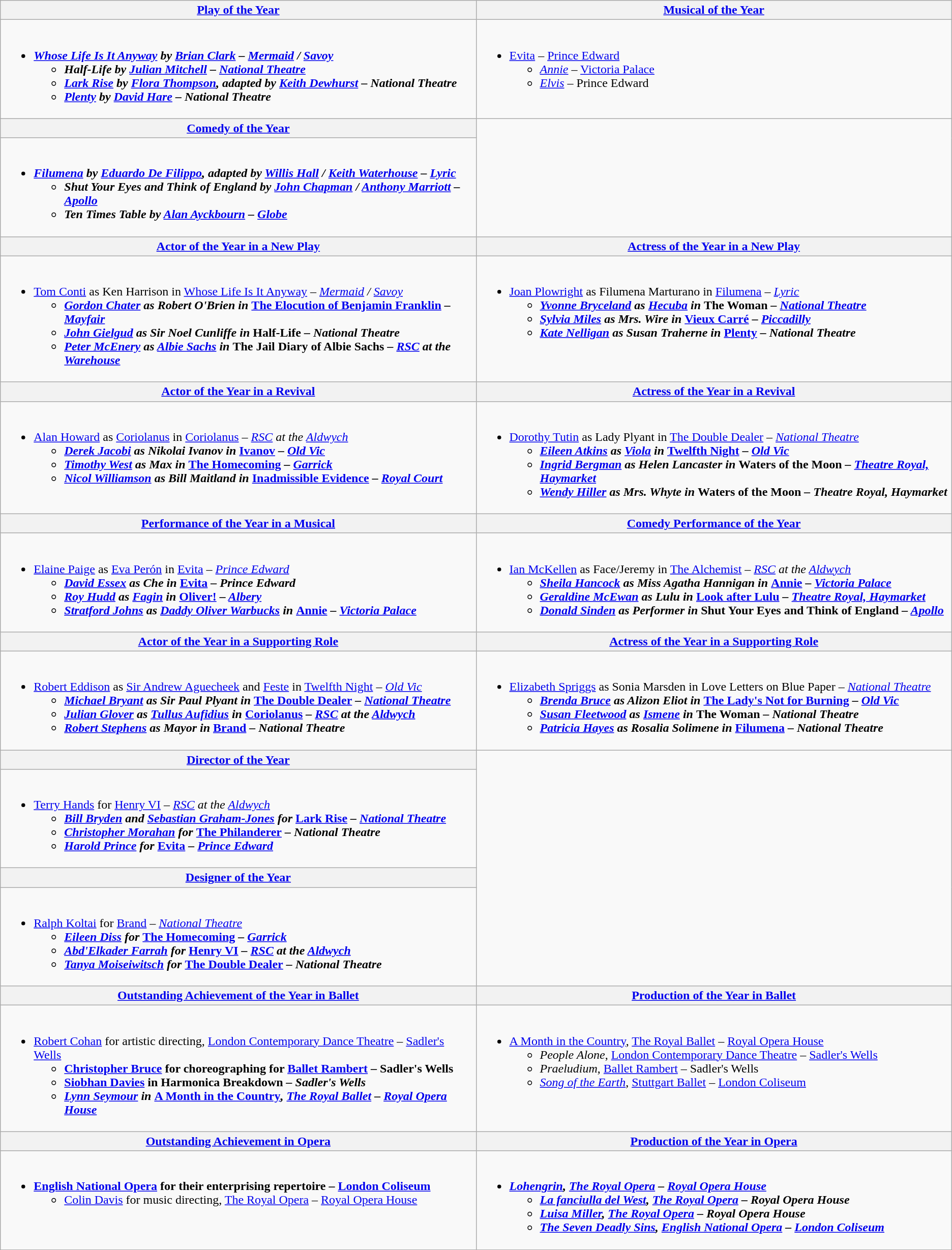<table class=wikitable style="width="100%">
<tr>
<th width="50%"><a href='#'>Play of the Year</a></th>
<th width="50%"><a href='#'>Musical of the Year</a></th>
</tr>
<tr>
<td valign="top"><br><ul><li><strong><em><a href='#'>Whose Life Is It Anyway</a><em> by <a href='#'>Brian Clark</a> – <a href='#'>Mermaid</a> / <a href='#'>Savoy</a><strong><ul><li></em>Half-Life<em> by <a href='#'>Julian Mitchell</a> – <a href='#'>National Theatre</a></li><li></em><a href='#'>Lark Rise</a><em> by <a href='#'>Flora Thompson</a>, adapted by <a href='#'>Keith Dewhurst</a> – National Theatre</li><li></em><a href='#'>Plenty</a><em> by <a href='#'>David Hare</a> – National Theatre</li></ul></li></ul></td>
<td valign="top"><br><ul><li></em></strong><a href='#'>Evita</a></em> – <a href='#'>Prince Edward</a></strong><ul><li><em><a href='#'>Annie</a></em> – <a href='#'>Victoria Palace</a></li><li><em><a href='#'>Elvis</a></em> – Prince Edward</li></ul></li></ul></td>
</tr>
<tr>
<th colspan=1><a href='#'>Comedy of the Year</a></th>
</tr>
<tr>
<td><br><ul><li><strong><em><a href='#'>Filumena</a><em> by <a href='#'>Eduardo De Filippo</a>, adapted by <a href='#'>Willis Hall</a> / <a href='#'>Keith Waterhouse</a> – <a href='#'>Lyric</a><strong><ul><li></em>Shut Your Eyes and Think of England<em> by <a href='#'>John Chapman</a> / <a href='#'>Anthony Marriott</a> – <a href='#'>Apollo</a></li><li></em>Ten Times Table<em> by <a href='#'>Alan Ayckbourn</a> – <a href='#'>Globe</a></li></ul></li></ul></td>
</tr>
<tr>
<th style="width="50%"><a href='#'>Actor of the Year in a New Play</a></th>
<th style="width="50%"><a href='#'>Actress of the Year in a New Play</a></th>
</tr>
<tr>
<td valign="top"><br><ul><li></strong><a href='#'>Tom Conti</a> as Ken Harrison in </em><a href='#'>Whose Life Is It Anyway</a><em> – <a href='#'>Mermaid</a> / <a href='#'>Savoy</a><strong><ul><li><a href='#'>Gordon Chater</a> as Robert O'Brien in </em><a href='#'>The Elocution of Benjamin Franklin</a><em> – <a href='#'>Mayfair</a></li><li><a href='#'>John Gielgud</a> as Sir Noel Cunliffe in </em>Half-Life<em> – National Theatre</li><li><a href='#'>Peter McEnery</a> as <a href='#'>Albie Sachs</a> in </em>The Jail Diary of Albie Sachs<em> – <a href='#'>RSC</a> at the <a href='#'>Warehouse</a></li></ul></li></ul></td>
<td valign="top"><br><ul><li></strong><a href='#'>Joan Plowright</a> as Filumena Marturano in </em><a href='#'>Filumena</a><em> – <a href='#'>Lyric</a><strong><ul><li><a href='#'>Yvonne Bryceland</a> as <a href='#'>Hecuba</a> in </em>The Woman<em> – <a href='#'>National Theatre</a></li><li><a href='#'>Sylvia Miles</a> as Mrs. Wire in </em><a href='#'>Vieux Carré</a><em> – <a href='#'>Piccadilly</a></li><li><a href='#'>Kate Nelligan</a> as Susan Traherne in </em><a href='#'>Plenty</a><em> – National Theatre</li></ul></li></ul></td>
</tr>
<tr>
<th style="width="50%"><a href='#'>Actor of the Year in a Revival</a></th>
<th style="width="50%"><a href='#'>Actress of the Year in a Revival</a></th>
</tr>
<tr>
<td valign="top"><br><ul><li></strong><a href='#'>Alan Howard</a> as <a href='#'>Coriolanus</a> in </em><a href='#'>Coriolanus</a><em> – <a href='#'>RSC</a> at the <a href='#'>Aldwych</a><strong><ul><li><a href='#'>Derek Jacobi</a> as Nikolai Ivanov in </em><a href='#'>Ivanov</a><em> – <a href='#'>Old Vic</a></li><li><a href='#'>Timothy West</a> as Max in </em><a href='#'>The Homecoming</a><em> – <a href='#'>Garrick</a></li><li><a href='#'>Nicol Williamson</a> as Bill Maitland in </em><a href='#'>Inadmissible Evidence</a><em> – <a href='#'>Royal Court</a></li></ul></li></ul></td>
<td valign="top"><br><ul><li></strong><a href='#'>Dorothy Tutin</a> as Lady Plyant in </em><a href='#'>The Double Dealer</a><em> – <a href='#'>National Theatre</a><strong><ul><li><a href='#'>Eileen Atkins</a> as <a href='#'>Viola</a> in </em><a href='#'>Twelfth Night</a><em> – <a href='#'>Old Vic</a></li><li><a href='#'>Ingrid Bergman</a> as Helen Lancaster in </em>Waters of the Moon<em> – <a href='#'>Theatre Royal, Haymarket</a></li><li><a href='#'>Wendy Hiller</a> as Mrs. Whyte in </em>Waters of the Moon<em> – Theatre Royal, Haymarket</li></ul></li></ul></td>
</tr>
<tr>
<th colspan=1><a href='#'>Performance of the Year in a Musical</a></th>
<th colspan=1><a href='#'>Comedy Performance of the Year</a></th>
</tr>
<tr>
<td valign="top"><br><ul><li></strong><a href='#'>Elaine Paige</a> as <a href='#'>Eva Perón</a> in </em><a href='#'>Evita</a><em> – <a href='#'>Prince Edward</a><strong><ul><li><a href='#'>David Essex</a> as Che in </em><a href='#'>Evita</a><em> – Prince Edward</li><li><a href='#'>Roy Hudd</a> as <a href='#'>Fagin</a> in </em><a href='#'>Oliver!</a><em> – <a href='#'>Albery</a></li><li><a href='#'>Stratford Johns</a> as <a href='#'>Daddy Oliver Warbucks</a> in </em><a href='#'>Annie</a><em> – <a href='#'>Victoria Palace</a></li></ul></li></ul></td>
<td valign="top"><br><ul><li></strong><a href='#'>Ian McKellen</a> as Face/Jeremy in </em><a href='#'>The Alchemist</a><em> – <a href='#'>RSC</a> at the <a href='#'>Aldwych</a><strong><ul><li><a href='#'>Sheila Hancock</a> as Miss Agatha Hannigan in </em><a href='#'>Annie</a><em> – <a href='#'>Victoria Palace</a></li><li><a href='#'>Geraldine McEwan</a> as Lulu in </em><a href='#'>Look after Lulu</a><em> – <a href='#'>Theatre Royal, Haymarket</a></li><li><a href='#'>Donald Sinden</a> as Performer in </em>Shut Your Eyes and Think of England<em> – <a href='#'>Apollo</a></li></ul></li></ul></td>
</tr>
<tr>
<th style="width="50%"><a href='#'>Actor of the Year in a Supporting Role</a></th>
<th style="width="50%"><a href='#'>Actress of the Year in a Supporting Role</a></th>
</tr>
<tr>
<td valign="top"><br><ul><li></strong><a href='#'>Robert Eddison</a> as <a href='#'>Sir Andrew Aguecheek</a> and <a href='#'>Feste</a> in </em><a href='#'>Twelfth Night</a><em> – <a href='#'>Old Vic</a><strong><ul><li><a href='#'>Michael Bryant</a> as Sir Paul Plyant in </em><a href='#'>The Double Dealer</a><em> – <a href='#'>National Theatre</a></li><li><a href='#'>Julian Glover</a> as <a href='#'>Tullus Aufidius</a> in </em><a href='#'>Coriolanus</a><em> – <a href='#'>RSC</a> at the <a href='#'>Aldwych</a></li><li><a href='#'>Robert Stephens</a> as Mayor in </em><a href='#'>Brand</a><em> – National Theatre</li></ul></li></ul></td>
<td valign="top"><br><ul><li></strong><a href='#'>Elizabeth Spriggs</a> as Sonia Marsden in </em>Love Letters on Blue Paper<em> – <a href='#'>National Theatre</a><strong><ul><li><a href='#'>Brenda Bruce</a> as Alizon Eliot in </em><a href='#'>The Lady's Not for Burning</a><em> – <a href='#'>Old Vic</a></li><li><a href='#'>Susan Fleetwood</a> as <a href='#'>Ismene</a> in </em>The Woman<em> – National Theatre</li><li><a href='#'>Patricia Hayes</a> as Rosalia Solimene in </em><a href='#'>Filumena</a><em> – National Theatre</li></ul></li></ul></td>
</tr>
<tr>
<th colspan=1><a href='#'>Director of the Year</a></th>
</tr>
<tr>
<td><br><ul><li></strong><a href='#'>Terry Hands</a> for </em><a href='#'>Henry VI</a><em> – <a href='#'>RSC</a> at the <a href='#'>Aldwych</a><strong><ul><li><a href='#'>Bill Bryden</a> and <a href='#'>Sebastian Graham-Jones</a> for </em><a href='#'>Lark Rise</a><em> – <a href='#'>National Theatre</a></li><li><a href='#'>Christopher Morahan</a> for </em><a href='#'>The Philanderer</a><em> – National Theatre</li><li><a href='#'>Harold Prince</a> for </em><a href='#'>Evita</a><em> – <a href='#'>Prince Edward</a></li></ul></li></ul></td>
</tr>
<tr>
<th colspan=1><a href='#'>Designer of the Year</a></th>
</tr>
<tr>
<td><br><ul><li></strong><a href='#'>Ralph Koltai</a> for </em><a href='#'>Brand</a><em> – <a href='#'>National Theatre</a><strong><ul><li><a href='#'>Eileen Diss</a> for </em><a href='#'>The Homecoming</a><em> – <a href='#'>Garrick</a></li><li><a href='#'>Abd'Elkader Farrah</a> for </em><a href='#'>Henry VI</a><em> – <a href='#'>RSC</a> at the <a href='#'>Aldwych</a></li><li><a href='#'>Tanya Moiseiwitsch</a> for </em><a href='#'>The Double Dealer</a><em> – National Theatre</li></ul></li></ul></td>
</tr>
<tr>
<th style="width="50%"><a href='#'>Outstanding Achievement of the Year in Ballet</a></th>
<th style="width="50%"><a href='#'>Production of the Year in Ballet</a></th>
</tr>
<tr>
<td valign="top"><br><ul><li></strong><a href='#'>Robert Cohan</a> for artistic directing, <a href='#'>London Contemporary Dance Theatre</a> – <a href='#'>Sadler's Wells</a><strong><ul><li><a href='#'>Christopher Bruce</a> for choreographing for <a href='#'>Ballet Rambert</a> – Sadler's Wells</li><li><a href='#'>Siobhan Davies</a> in </em>Harmonica Breakdown<em> – Sadler's Wells</li><li><a href='#'>Lynn Seymour</a> in </em><a href='#'>A Month in the Country</a><em>, <a href='#'>The Royal Ballet</a> – <a href='#'>Royal Opera House</a></li></ul></li></ul></td>
<td valign="top"><br><ul><li></em></strong><a href='#'>A Month in the Country</a></em>, <a href='#'>The Royal Ballet</a> – <a href='#'>Royal Opera House</a></strong><ul><li><em>People Alone</em>, <a href='#'>London Contemporary Dance Theatre</a> – <a href='#'>Sadler's Wells</a></li><li><em>Praeludium</em>, <a href='#'>Ballet Rambert</a> – Sadler's Wells</li><li><em><a href='#'>Song of the Earth</a></em>, <a href='#'>Stuttgart Ballet</a> – <a href='#'>London Coliseum</a></li></ul></li></ul></td>
</tr>
<tr>
<th style="width="50%"><a href='#'>Outstanding Achievement in Opera</a></th>
<th style="width="50%"><a href='#'>Production of the Year in Opera</a></th>
</tr>
<tr>
<td valign="top"><br><ul><li><strong><a href='#'>English National Opera</a> for their enterprising repertoire – <a href='#'>London Coliseum</a></strong><ul><li><a href='#'>Colin Davis</a> for music directing, <a href='#'>The Royal Opera</a> – <a href='#'>Royal Opera House</a></li></ul></li></ul></td>
<td valign="top"><br><ul><li><strong><em><a href='#'>Lohengrin</a><em>, <a href='#'>The Royal Opera</a> – <a href='#'>Royal Opera House</a><strong><ul><li></em><a href='#'>La fanciulla del West</a><em>, <a href='#'>The Royal Opera</a> – Royal Opera House</li><li></em><a href='#'>Luisa Miller</a><em>, <a href='#'>The Royal Opera</a> – Royal Opera House</li><li></em><a href='#'>The Seven Deadly Sins</a><em>, <a href='#'>English National Opera</a> – <a href='#'>London Coliseum</a></li></ul></li></ul></td>
</tr>
</table>
